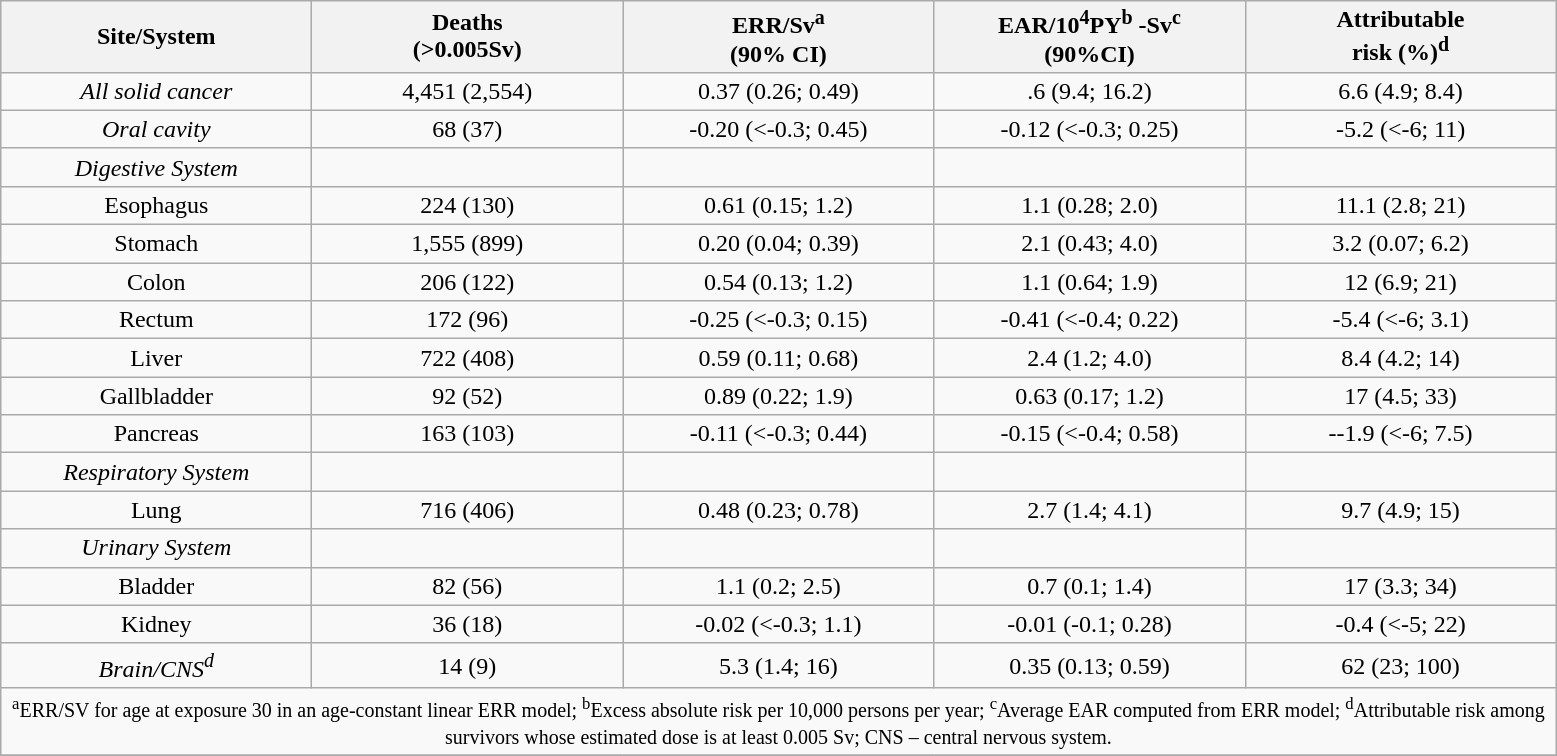<table class="wikitable"  style="text-align: center;">
<tr>
<th scope="col" width="200">Site/System</th>
<th scope="col" width="200">Deaths<br>(>0.005Sv)</th>
<th scope="col" width="200">ERR/Sv<sup>a</sup><br>(90% CI)</th>
<th scope="col" width="200">EAR/10<sup>4</sup>PY<sup>b</sup> -Sv<sup>c</sup><br>(90%CI)</th>
<th scope="col" width="200">Attributable<br>risk (%)<sup>d</sup></th>
</tr>
<tr>
<td><em>All solid cancer</em></td>
<td align="center">4,451 (2,554)</td>
<td align="center">0.37 (0.26; 0.49)</td>
<td align="center">.6 (9.4; 16.2)</td>
<td align="center">6.6 (4.9; 8.4)</td>
</tr>
<tr>
<td><em>Oral cavity</em></td>
<td align="center">68 (37)</td>
<td align="center">-0.20 (<-0.3; 0.45)</td>
<td align="center">-0.12 (<-0.3; 0.25)</td>
<td align="center">-5.2 (<-6; 11)</td>
</tr>
<tr>
<td><em>Digestive System</em></td>
<td></td>
<td></td>
<td></td>
<td></td>
</tr>
<tr>
<td align="center">Esophagus</td>
<td align="center">224 (130)</td>
<td align="center">0.61 (0.15; 1.2)</td>
<td align="center">1.1 (0.28; 2.0)</td>
<td align="center">11.1 (2.8; 21)</td>
</tr>
<tr>
<td align="center">Stomach</td>
<td align="center">1,555 (899)</td>
<td align="center">0.20 (0.04; 0.39)</td>
<td align="center">2.1 (0.43; 4.0)</td>
<td align="center">3.2 (0.07; 6.2)</td>
</tr>
<tr>
<td align="center">Colon</td>
<td align="center">206 (122)</td>
<td align="center">0.54 (0.13; 1.2)</td>
<td align="center">1.1 (0.64; 1.9)</td>
<td align="center">12 (6.9; 21)</td>
</tr>
<tr>
<td align="center">Rectum</td>
<td align="center">172 (96)</td>
<td align="center">-0.25 (<-0.3; 0.15)</td>
<td align="center">-0.41 (<-0.4; 0.22)</td>
<td align="center">-5.4 (<-6; 3.1)</td>
</tr>
<tr>
<td align="center">Liver</td>
<td align="center">722 (408)</td>
<td align="center">0.59 (0.11; 0.68)</td>
<td align="center">2.4 (1.2; 4.0)</td>
<td align="center">8.4 (4.2; 14)</td>
</tr>
<tr>
<td align="center">Gallbladder</td>
<td align="center">92 (52)</td>
<td align="center">0.89 (0.22; 1.9)</td>
<td align="center">0.63 (0.17; 1.2)</td>
<td align="center">17 (4.5; 33)</td>
</tr>
<tr>
<td align="center">Pancreas</td>
<td align="center">163 (103)</td>
<td align="center">-0.11 (<-0.3; 0.44)</td>
<td align="center">-0.15 (<-0.4; 0.58)</td>
<td align="center">--1.9 (<-6; 7.5)</td>
</tr>
<tr>
<td><em>Respiratory System</em></td>
<td></td>
<td></td>
<td></td>
<td></td>
</tr>
<tr>
<td align="center">Lung</td>
<td align="center">716 (406)</td>
<td align="center">0.48 (0.23; 0.78)</td>
<td align="center">2.7 (1.4; 4.1)</td>
<td align="center">9.7 (4.9; 15)</td>
</tr>
<tr>
<td><em>Urinary System</em></td>
<td></td>
<td></td>
<td></td>
<td></td>
</tr>
<tr>
<td align="center">Bladder</td>
<td align="center">82 (56)</td>
<td align="center">1.1 (0.2; 2.5)</td>
<td align="center">0.7 (0.1; 1.4)</td>
<td align="center">17 (3.3; 34)</td>
</tr>
<tr>
<td align="center">Kidney</td>
<td align="center">36 (18)</td>
<td align="center">-0.02 (<-0.3; 1.1)</td>
<td align="center">-0.01 (-0.1; 0.28)</td>
<td align="center">-0.4 (<-5; 22)</td>
</tr>
<tr>
<td><em>Brain/CNS<sup>d</sup></em></td>
<td align="center">14 (9)</td>
<td align="center">5.3 (1.4; 16)</td>
<td align="center">0.35 (0.13; 0.59)</td>
<td align="center">62 (23; 100)</td>
</tr>
<tr>
<td colspan="5"><small><sup>a</sup>ERR/SV for age at exposure 30 in an age-constant linear ERR model; <sup>b</sup>Excess absolute risk per 10,000 persons per year; <sup>c</sup>Average EAR computed from ERR model; <sup>d</sup>Attributable risk among survivors whose estimated dose is at least 0.005 Sv; CNS – central nervous system.</small></td>
</tr>
<tr>
</tr>
</table>
